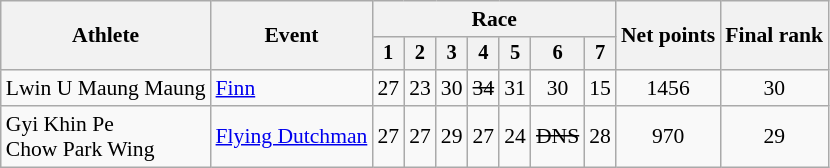<table class="wikitable" style="font-size:90%">
<tr>
<th rowspan="2">Athlete</th>
<th rowspan="2">Event</th>
<th colspan=7>Race</th>
<th rowspan=2>Net points</th>
<th rowspan=2>Final rank</th>
</tr>
<tr style="font-size:95%">
<th>1</th>
<th>2</th>
<th>3</th>
<th>4</th>
<th>5</th>
<th>6</th>
<th>7</th>
</tr>
<tr align=center>
<td align=left>Lwin U Maung Maung</td>
<td align=left><a href='#'>Finn</a></td>
<td>27</td>
<td>23</td>
<td>30</td>
<td><s>34</s></td>
<td>31</td>
<td>30</td>
<td>15</td>
<td>1456</td>
<td>30</td>
</tr>
<tr align=center>
<td align=left>Gyi Khin Pe<br>Chow Park Wing</td>
<td align=left><a href='#'>Flying Dutchman</a></td>
<td>27</td>
<td>27</td>
<td>29</td>
<td>27</td>
<td>24</td>
<td><s>DNS</s></td>
<td>28</td>
<td>970</td>
<td>29</td>
</tr>
</table>
